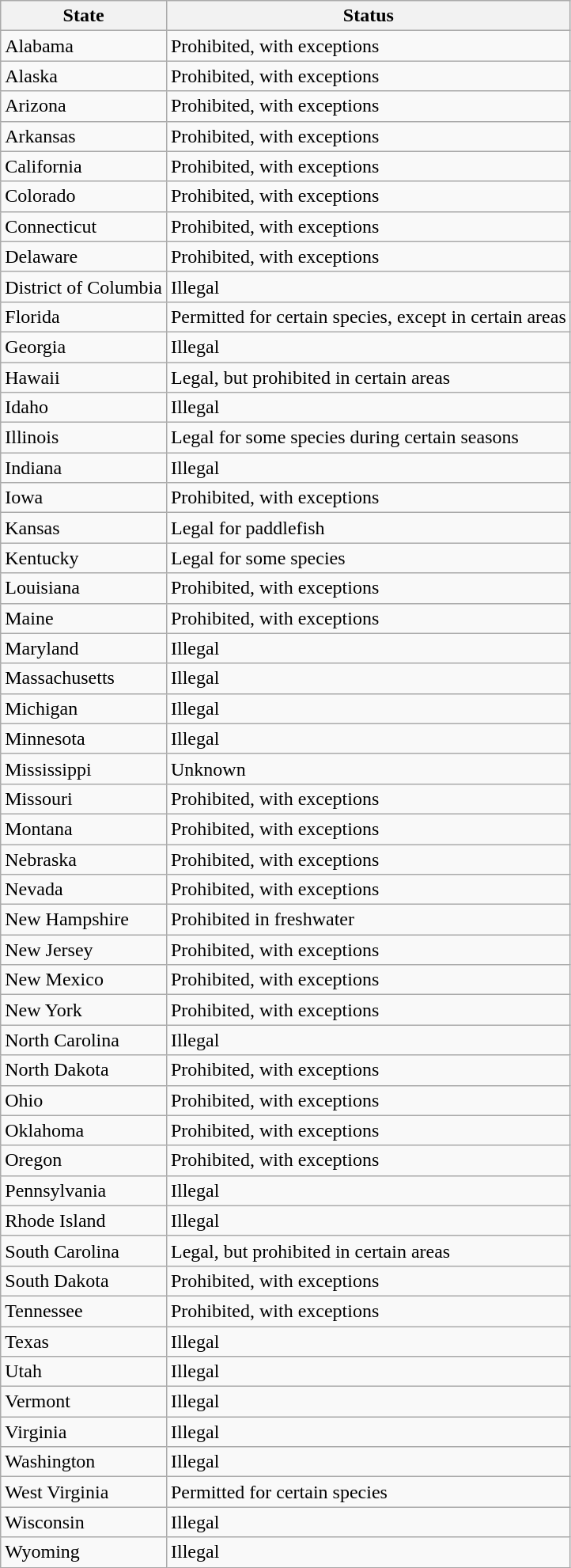<table class="wikitable">
<tr>
<th>State</th>
<th>Status</th>
</tr>
<tr>
<td>Alabama</td>
<td>Prohibited, with exceptions</td>
</tr>
<tr>
<td>Alaska</td>
<td>Prohibited, with exceptions</td>
</tr>
<tr>
<td>Arizona</td>
<td>Prohibited, with exceptions</td>
</tr>
<tr>
<td>Arkansas</td>
<td>Prohibited, with exceptions</td>
</tr>
<tr>
<td>California</td>
<td>Prohibited, with exceptions</td>
</tr>
<tr>
<td>Colorado</td>
<td>Prohibited, with exceptions</td>
</tr>
<tr>
<td>Connecticut</td>
<td>Prohibited, with exceptions</td>
</tr>
<tr>
<td>Delaware</td>
<td>Prohibited, with exceptions</td>
</tr>
<tr>
<td>District of Columbia</td>
<td>Illegal</td>
</tr>
<tr>
<td>Florida</td>
<td>Permitted for certain species, except in certain areas</td>
</tr>
<tr>
<td>Georgia</td>
<td>Illegal</td>
</tr>
<tr>
<td>Hawaii</td>
<td>Legal, but prohibited in certain areas</td>
</tr>
<tr>
<td>Idaho</td>
<td>Illegal</td>
</tr>
<tr>
<td>Illinois</td>
<td>Legal for some species during certain seasons</td>
</tr>
<tr>
<td>Indiana</td>
<td>Illegal</td>
</tr>
<tr>
<td>Iowa</td>
<td>Prohibited, with exceptions</td>
</tr>
<tr>
<td>Kansas</td>
<td>Legal for paddlefish</td>
</tr>
<tr>
<td>Kentucky</td>
<td>Legal for some species</td>
</tr>
<tr>
<td>Louisiana</td>
<td>Prohibited, with exceptions</td>
</tr>
<tr>
<td>Maine</td>
<td>Prohibited, with exceptions</td>
</tr>
<tr>
<td>Maryland</td>
<td>Illegal</td>
</tr>
<tr>
<td>Massachusetts</td>
<td>Illegal</td>
</tr>
<tr>
<td>Michigan</td>
<td>Illegal</td>
</tr>
<tr>
<td>Minnesota</td>
<td>Illegal</td>
</tr>
<tr>
<td>Mississippi</td>
<td>Unknown</td>
</tr>
<tr>
<td>Missouri</td>
<td>Prohibited, with exceptions</td>
</tr>
<tr>
<td>Montana</td>
<td>Prohibited, with exceptions</td>
</tr>
<tr>
<td>Nebraska</td>
<td>Prohibited, with exceptions</td>
</tr>
<tr>
<td>Nevada</td>
<td>Prohibited, with exceptions</td>
</tr>
<tr>
<td>New Hampshire</td>
<td>Prohibited in freshwater</td>
</tr>
<tr>
<td>New Jersey</td>
<td>Prohibited, with exceptions</td>
</tr>
<tr>
<td>New Mexico</td>
<td>Prohibited, with exceptions</td>
</tr>
<tr>
<td>New York</td>
<td>Prohibited, with exceptions</td>
</tr>
<tr>
<td>North Carolina</td>
<td>Illegal</td>
</tr>
<tr>
<td>North Dakota</td>
<td>Prohibited, with exceptions</td>
</tr>
<tr>
<td>Ohio</td>
<td>Prohibited, with exceptions</td>
</tr>
<tr>
<td>Oklahoma</td>
<td>Prohibited, with exceptions</td>
</tr>
<tr>
<td>Oregon</td>
<td>Prohibited, with exceptions</td>
</tr>
<tr>
<td>Pennsylvania</td>
<td>Illegal</td>
</tr>
<tr>
<td>Rhode Island</td>
<td>Illegal</td>
</tr>
<tr>
<td>South Carolina</td>
<td>Legal, but prohibited in certain areas</td>
</tr>
<tr>
<td>South Dakota</td>
<td>Prohibited, with exceptions</td>
</tr>
<tr>
<td>Tennessee</td>
<td>Prohibited, with exceptions</td>
</tr>
<tr>
<td>Texas</td>
<td>Illegal</td>
</tr>
<tr>
<td>Utah</td>
<td>Illegal</td>
</tr>
<tr>
<td>Vermont</td>
<td>Illegal</td>
</tr>
<tr>
<td>Virginia</td>
<td>Illegal</td>
</tr>
<tr>
<td>Washington</td>
<td>Illegal</td>
</tr>
<tr>
<td>West Virginia</td>
<td>Permitted for certain species</td>
</tr>
<tr>
<td>Wisconsin</td>
<td>Illegal</td>
</tr>
<tr>
<td>Wyoming</td>
<td>Illegal</td>
</tr>
</table>
